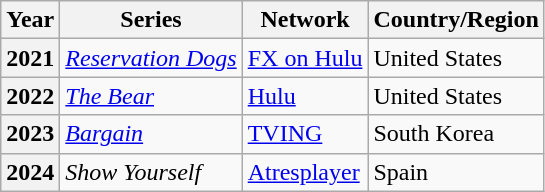<table class="wikitable plainrowheaders">
<tr>
<th>Year</th>
<th>Series</th>
<th>Network</th>
<th>Country/Region</th>
</tr>
<tr>
<th scope="row">2021</th>
<td><em><a href='#'>Reservation Dogs</a></em></td>
<td><a href='#'>FX on Hulu</a></td>
<td>United States</td>
</tr>
<tr>
<th scope="row">2022</th>
<td><em><a href='#'>The Bear</a></em></td>
<td><a href='#'>Hulu</a></td>
<td>United States</td>
</tr>
<tr>
<th scope="row">2023</th>
<td><em><a href='#'>Bargain</a></em></td>
<td><a href='#'>TVING</a></td>
<td>South Korea</td>
</tr>
<tr>
<th scope="row">2024</th>
<td><em>Show Yourself</em></td>
<td><a href='#'>Atresplayer</a></td>
<td>Spain</td>
</tr>
</table>
